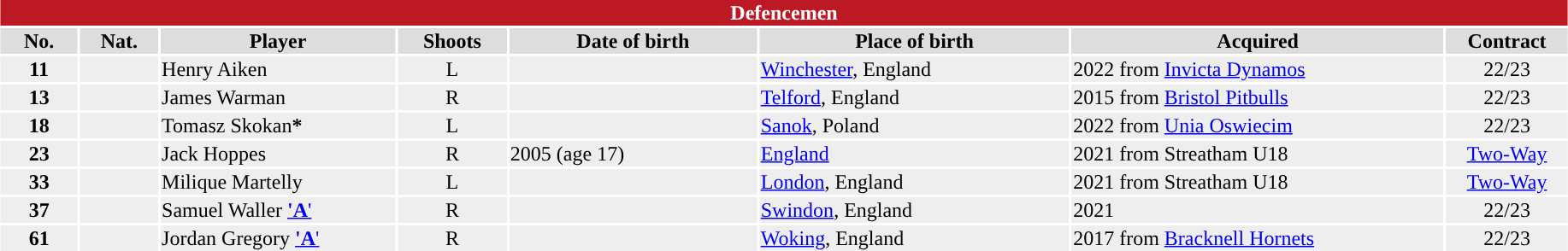<table class="toccolours"  style="width:97%; clear:both; margin:1.5em auto; text-align:center;">
<tr style="background:#ddd;">
<th colspan="11" style="background:#bd1924; color:white;”">Defencemen</th>
</tr>
<tr style="background:#ddd;">
<th width=5%>No.</th>
<th width=5%>Nat.</th>
<th !width=22%>Player</th>
<th width=7%>Shoots</th>
<th width=16%>Date of birth</th>
<th width=20%>Place of birth</th>
<th width=24%>Acquired</th>
<td><strong>Contract</strong></td>
</tr>
<tr style="background:#eee;">
<td><strong>11</strong></td>
<td></td>
<td align=left>Henry Aiken</td>
<td>L</td>
<td align=left></td>
<td align=left><a href='#'>Winchester</a>, England</td>
<td align=left>2022 from <a href='#'>Invicta Dynamos</a></td>
<td>22/23</td>
</tr>
<tr style="background:#eee;">
<td><strong>13</strong></td>
<td></td>
<td align=left>James Warman</td>
<td>R</td>
<td align=left></td>
<td align=left><a href='#'>Telford</a>, England</td>
<td align=left>2015 from <a href='#'>Bristol Pitbulls</a></td>
<td>22/23</td>
</tr>
<tr style="background:#eee;">
<td><strong>18</strong></td>
<td></td>
<td align=left>Tomasz Skokan<strong>*</strong></td>
<td>L</td>
<td align=left></td>
<td align=left><a href='#'>Sanok</a>, Poland</td>
<td align=left>2022 from <a href='#'>Unia Oswiecim</a></td>
<td>22/23</td>
</tr>
<tr style="background:#eee;">
<td><strong>23</strong></td>
<td></td>
<td align=left>Jack Hoppes</td>
<td>R</td>
<td align=left>2005 (age 17)</td>
<td align=left><a href='#'>England</a></td>
<td align=left>2021 from Streatham U18</td>
<td><a href='#'>Two-Way</a></td>
</tr>
<tr style="background:#eee;">
<td><strong>33</strong></td>
<td></td>
<td align=left>Milique Martelly</td>
<td>L</td>
<td align=left></td>
<td align=left><a href='#'>London</a>, England</td>
<td align=left>2021 from Streatham U18</td>
<td><a href='#'>Two-Way</a></td>
</tr>
<tr style="background:#eee;">
<td><strong>37</strong></td>
<td></td>
<td align=left>Samuel Waller <a href='#'><strong>'A</strong>'</a></td>
<td>R</td>
<td align=left></td>
<td align=left><a href='#'>Swindon</a>, England</td>
<td align=left>2021</td>
<td>22/23</td>
</tr>
<tr style="background:#eee;">
<td><strong>61</strong></td>
<td></td>
<td align=left>Jordan Gregory <a href='#'><strong>'A</strong>'</a></td>
<td>R</td>
<td align=left></td>
<td align=left><a href='#'>Woking</a>, England</td>
<td align=left>2017 from <a href='#'>Bracknell Hornets</a></td>
<td>22/23</td>
</tr>
</table>
